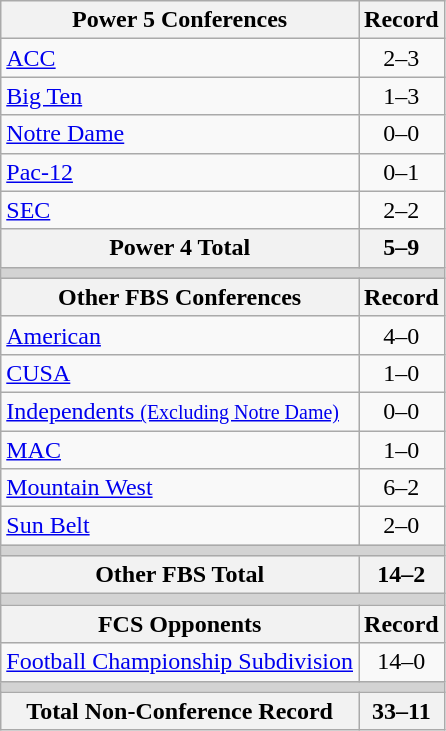<table class="wikitable">
<tr>
<th>Power 5 Conferences</th>
<th>Record</th>
</tr>
<tr>
<td><a href='#'>ACC</a></td>
<td align=center>2–3</td>
</tr>
<tr>
<td><a href='#'>Big Ten</a></td>
<td align=center>1–3</td>
</tr>
<tr>
<td><a href='#'>Notre Dame</a></td>
<td align=center>0–0</td>
</tr>
<tr>
<td><a href='#'>Pac-12</a></td>
<td align=center>0–1</td>
</tr>
<tr>
<td><a href='#'>SEC</a></td>
<td align=center>2–2</td>
</tr>
<tr>
<th>Power 4 Total</th>
<th>5–9</th>
</tr>
<tr>
<th colspan="2" style="background:lightgrey;"></th>
</tr>
<tr>
<th>Other FBS Conferences</th>
<th>Record</th>
</tr>
<tr>
<td><a href='#'>American</a></td>
<td align=center>4–0</td>
</tr>
<tr>
<td><a href='#'>CUSA</a></td>
<td align=center>1–0</td>
</tr>
<tr>
<td><a href='#'>Independents <small>(Excluding Notre Dame)</small></a></td>
<td align=center>0–0</td>
</tr>
<tr>
<td><a href='#'>MAC</a></td>
<td align=center>1–0</td>
</tr>
<tr>
<td><a href='#'>Mountain West</a></td>
<td align=center>6–2</td>
</tr>
<tr>
<td><a href='#'>Sun Belt</a></td>
<td align=center>2–0</td>
</tr>
<tr>
<th colspan="2" style="background:lightgrey;"></th>
</tr>
<tr>
<th>Other FBS Total</th>
<th>14–2</th>
</tr>
<tr>
<th colspan="2" style="background:lightgrey;"></th>
</tr>
<tr>
<th>FCS Opponents</th>
<th>Record</th>
</tr>
<tr>
<td><a href='#'>Football Championship Subdivision</a></td>
<td align=center>14–0</td>
</tr>
<tr>
<th colspan="2" style="background:lightgrey;"></th>
</tr>
<tr>
<th>Total Non-Conference Record</th>
<th>33–11</th>
</tr>
</table>
